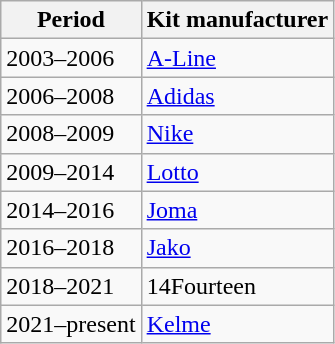<table class="wikitable">
<tr>
<th>Period</th>
<th>Kit manufacturer</th>
</tr>
<tr>
<td>2003–2006</td>
<td><a href='#'>A-Line</a></td>
</tr>
<tr>
<td>2006–2008</td>
<td><a href='#'>Adidas</a></td>
</tr>
<tr>
<td>2008–2009</td>
<td><a href='#'>Nike</a></td>
</tr>
<tr>
<td>2009–2014</td>
<td><a href='#'>Lotto</a></td>
</tr>
<tr>
<td>2014–2016</td>
<td><a href='#'>Joma</a></td>
</tr>
<tr>
<td>2016–2018</td>
<td><a href='#'>Jako</a></td>
</tr>
<tr>
<td>2018–2021</td>
<td>14Fourteen</td>
</tr>
<tr>
<td>2021–present</td>
<td><a href='#'>Kelme</a></td>
</tr>
</table>
